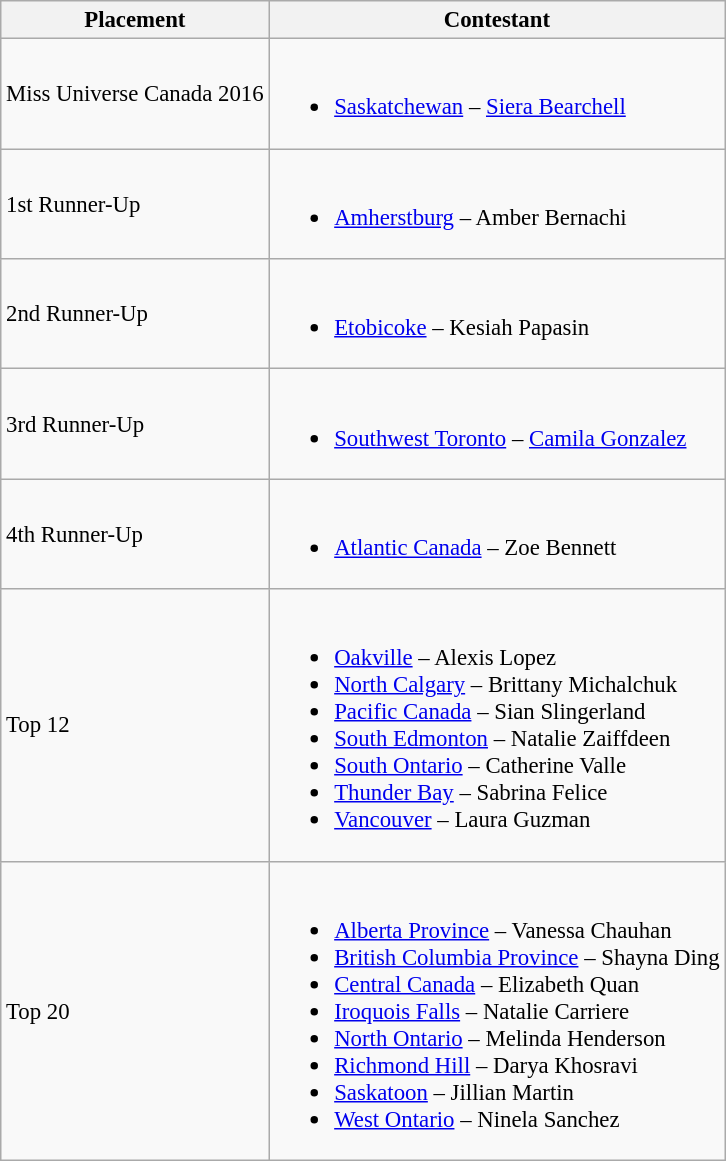<table class="wikitable sortable" style="font-size: 95%;">
<tr>
<th>Placement</th>
<th>Contestant</th>
</tr>
<tr>
<td>Miss Universe Canada 2016</td>
<td><br><ul><li><a href='#'>Saskatchewan</a> – <a href='#'>Siera Bearchell</a></li></ul></td>
</tr>
<tr>
<td>1st Runner-Up<br></td>
<td><br><ul><li><a href='#'>Amherstburg</a> – Amber Bernachi</li></ul></td>
</tr>
<tr>
<td>2nd Runner-Up</td>
<td><br><ul><li><a href='#'>Etobicoke</a> – Kesiah Papasin</li></ul></td>
</tr>
<tr>
<td>3rd Runner-Up</td>
<td><br><ul><li><a href='#'>Southwest Toronto</a> – <a href='#'>Camila Gonzalez</a></li></ul></td>
</tr>
<tr>
<td>4th Runner-Up</td>
<td><br><ul><li><a href='#'>Atlantic Canada</a> – Zoe Bennett</li></ul></td>
</tr>
<tr>
<td>Top 12</td>
<td><br><ul><li><a href='#'>Oakville</a> – Alexis Lopez</li><li><a href='#'>North Calgary</a> – Brittany Michalchuk</li><li><a href='#'>Pacific Canada</a> – Sian Slingerland</li><li><a href='#'>South Edmonton</a> – Natalie Zaiffdeen</li><li><a href='#'>South Ontario</a> – Catherine Valle</li><li><a href='#'>Thunder Bay</a> – Sabrina Felice</li><li><a href='#'>Vancouver</a> – Laura Guzman</li></ul></td>
</tr>
<tr>
<td>Top 20</td>
<td><br><ul><li><a href='#'>Alberta Province</a> – Vanessa Chauhan</li><li><a href='#'>British Columbia Province</a> – Shayna Ding</li><li><a href='#'>Central Canada</a> – Elizabeth Quan</li><li><a href='#'>Iroquois Falls</a> – Natalie Carriere</li><li><a href='#'>North Ontario</a> – Melinda Henderson</li><li><a href='#'>Richmond Hill</a> – Darya Khosravi</li><li><a href='#'>Saskatoon</a> – Jillian Martin</li><li><a href='#'>West Ontario</a> – Ninela Sanchez</li></ul></td>
</tr>
</table>
